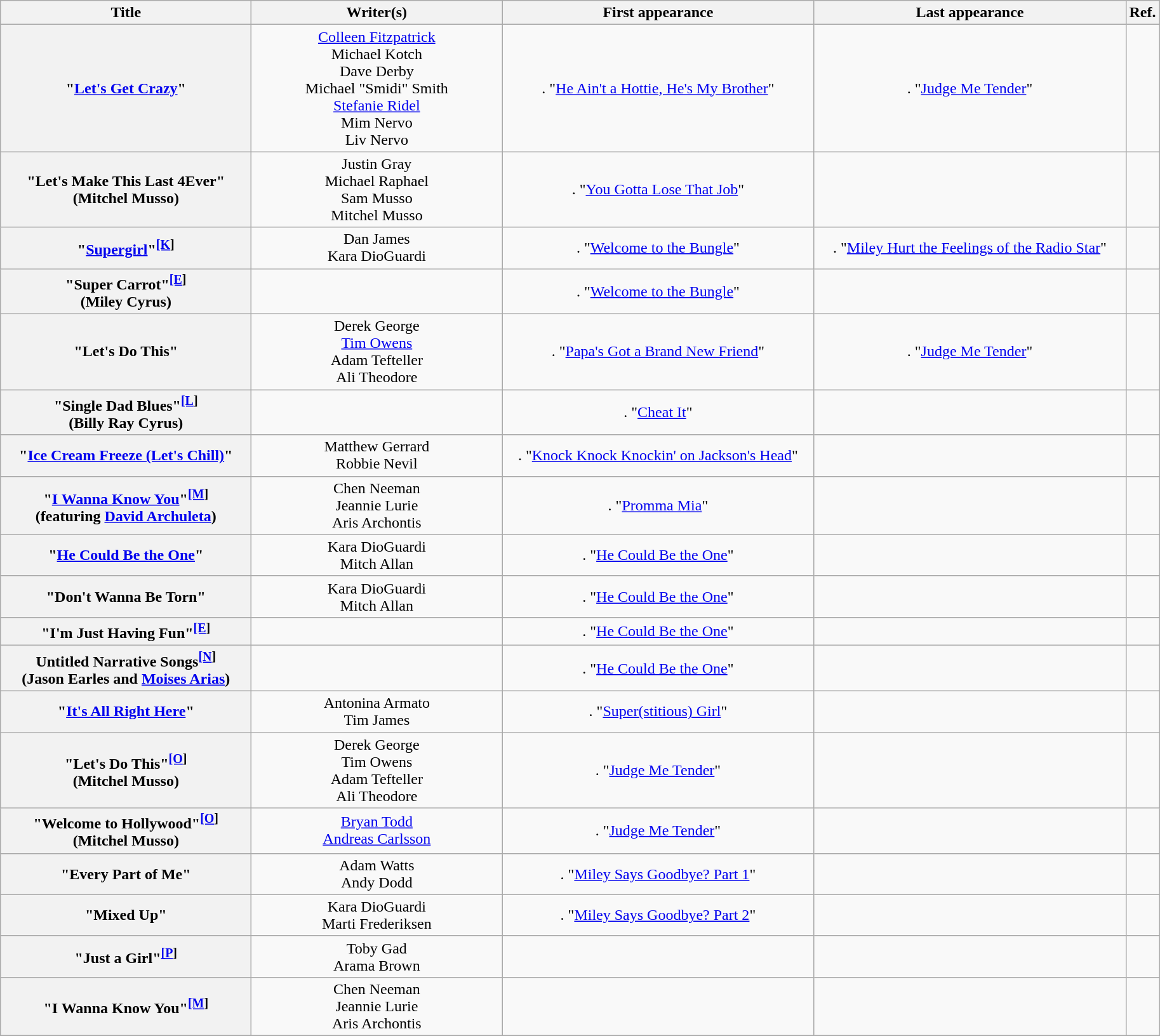<table class="wikitable sortable plainrowheaders" style="text-align:center;">
<tr>
<th scope="col" style="width:16em;">Title</th>
<th scope="col" style="width:16em;" class="unsortable">Writer(s)</th>
<th scope="col" style="width:20em;">First appearance</th>
<th scope="col" style="width:20em;">Last appearance</th>
<th scope="col" class="unsortable">Ref.</th>
</tr>
<tr>
<th scope="row">"<a href='#'>Let's Get Crazy</a>"</th>
<td><a href='#'>Colleen Fitzpatrick</a> <br> Michael Kotch <br> Dave Derby <br> Michael "Smidi" Smith <br> <a href='#'>Stefanie Ridel</a> <br> Mim Nervo <br> Liv Nervo</td>
<td>. "<a href='#'>He Ain't a Hottie, He's My Brother</a>"</td>
<td>. "<a href='#'>Judge Me Tender</a>"</td>
<td></td>
</tr>
<tr>
<th scope="row">"Let's Make This Last 4Ever" <br> <span>(Mitchel Musso)</span></th>
<td>Justin Gray <br> Michael Raphael <br> Sam Musso <br> Mitchel Musso</td>
<td>. "<a href='#'>You Gotta Lose That Job</a>"</td>
<td></td>
<td></td>
</tr>
<tr>
<th scope="row">"<a href='#'>Supergirl</a>"<sup><a href='#'>[K</a>]</sup></th>
<td>Dan James <br> Kara DioGuardi</td>
<td>. "<a href='#'>Welcome to the Bungle</a>"</td>
<td>. "<a href='#'>Miley Hurt the Feelings of the Radio Star</a>"</td>
<td></td>
</tr>
<tr>
<th scope="row">"Super Carrot"<sup><a href='#'>[E</a>]</sup> <br> <span>(Miley Cyrus)</span></th>
<td></td>
<td>. "<a href='#'>Welcome to the Bungle</a>"</td>
<td></td>
</tr>
<tr>
<th scope="row">"Let's Do This"</th>
<td>Derek George <br> <a href='#'>Tim Owens</a> <br> Adam Tefteller <br> Ali Theodore</td>
<td>. "<a href='#'>Papa's Got a Brand New Friend</a>"</td>
<td>. "<a href='#'>Judge Me Tender</a>"</td>
<td></td>
</tr>
<tr>
<th scope="row">"Single Dad Blues"<sup><a href='#'>[L</a>]</sup> <br> <span>(Billy Ray Cyrus)</span></th>
<td></td>
<td>. "<a href='#'>Cheat It</a>"</td>
<td></td>
</tr>
<tr>
<th scope="row">"<a href='#'>Ice Cream Freeze (Let's Chill)</a>"</th>
<td>Matthew Gerrard <br> Robbie Nevil</td>
<td>. "<a href='#'>Knock Knock Knockin' on Jackson's Head</a>"</td>
<td></td>
<td></td>
</tr>
<tr>
<th scope="row">"<a href='#'>I Wanna Know You</a>"<sup><a href='#'>[M</a>]</sup> <br> <span>(featuring <a href='#'>David Archuleta</a>)</span></th>
<td>Chen Neeman <br> Jeannie Lurie <br> Aris Archontis</td>
<td>. "<a href='#'>Promma Mia</a>"</td>
<td></td>
<td></td>
</tr>
<tr>
<th scope="row">"<a href='#'>He Could Be the One</a>"</th>
<td>Kara DioGuardi <br> Mitch Allan</td>
<td>. "<a href='#'>He Could Be the One</a>"</td>
<td></td>
<td></td>
</tr>
<tr>
<th scope="row">"Don't Wanna Be Torn"</th>
<td>Kara DioGuardi <br> Mitch Allan</td>
<td>. "<a href='#'>He Could Be the One</a>"</td>
<td></td>
<td></td>
</tr>
<tr>
<th scope="row">"I'm Just Having Fun"<sup><a href='#'>[E</a>]</sup></th>
<td></td>
<td>. "<a href='#'>He Could Be the One</a>"</td>
<td></td>
<td></td>
</tr>
<tr>
<th scope="row">Untitled Narrative Songs<sup><a href='#'>[N</a>]</sup> <br> <span>(Jason Earles and <a href='#'>Moises Arias</a>)</span></th>
<td></td>
<td>. "<a href='#'>He Could Be the One</a>"</td>
<td></td>
<td></td>
</tr>
<tr>
<th scope="row">"<a href='#'>It's All Right Here</a>"</th>
<td>Antonina Armato <br> Tim James</td>
<td>. "<a href='#'>Super(stitious) Girl</a>"</td>
<td></td>
<td></td>
</tr>
<tr>
<th scope="row">"Let's Do This"<sup><a href='#'>[O</a>]</sup> <br> <span>(Mitchel Musso)</span></th>
<td>Derek George <br> Tim Owens <br> Adam Tefteller <br> Ali Theodore</td>
<td>. "<a href='#'>Judge Me Tender</a>"</td>
<td></td>
<td></td>
</tr>
<tr>
<th scope="row">"Welcome to Hollywood"<sup><a href='#'>[O</a>]</sup> <br> <span>(Mitchel Musso)</span></th>
<td><a href='#'>Bryan Todd</a> <br> <a href='#'>Andreas Carlsson</a></td>
<td>. "<a href='#'>Judge Me Tender</a>"</td>
<td></td>
<td></td>
</tr>
<tr>
<th scope="row">"Every Part of Me"</th>
<td>Adam Watts <br> Andy Dodd</td>
<td>. "<a href='#'>Miley Says Goodbye? Part 1</a>"</td>
<td></td>
<td></td>
</tr>
<tr>
<th scope="row">"Mixed Up"</th>
<td>Kara DioGuardi <br> Marti Frederiksen</td>
<td>. "<a href='#'>Miley Says Goodbye? Part 2</a>"</td>
<td></td>
<td></td>
</tr>
<tr>
<th scope="row">"Just a Girl"<sup><a href='#'>[P</a>]</sup></th>
<td>Toby Gad <br> Arama Brown</td>
<td></td>
<td></td>
<td></td>
</tr>
<tr>
<th scope="row">"I Wanna Know You"<sup><a href='#'>[M</a>]</sup></th>
<td>Chen Neeman <br> Jeannie Lurie <br> Aris Archontis</td>
<td></td>
<td></td>
<td></td>
</tr>
<tr>
</tr>
</table>
